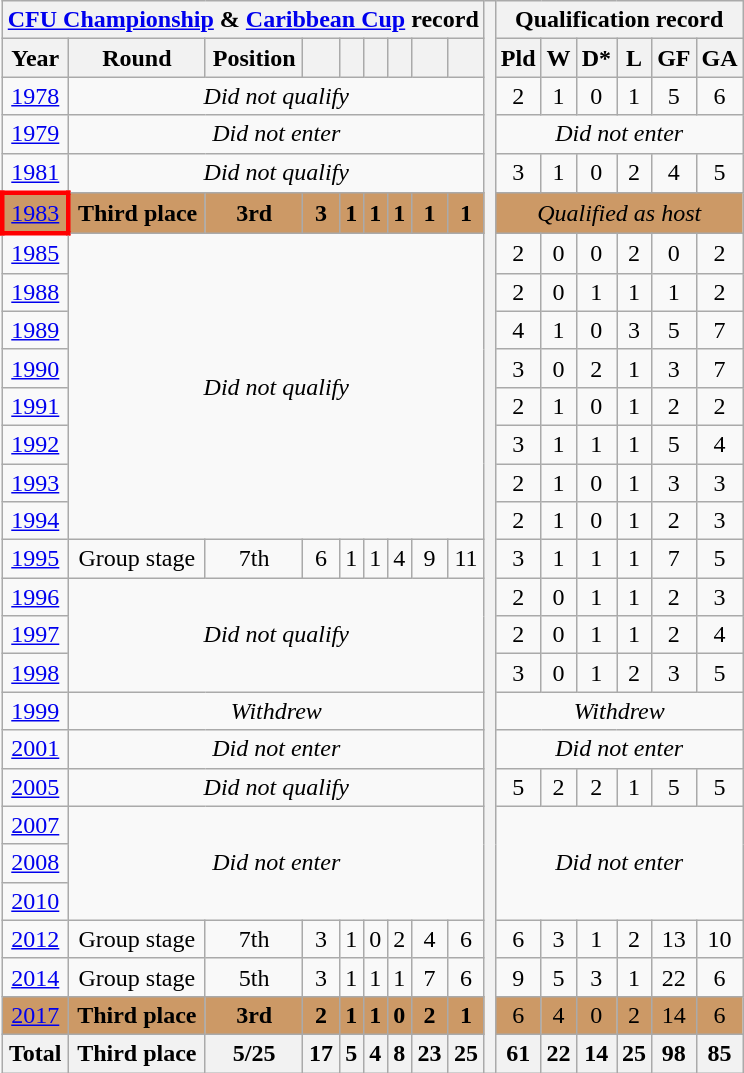<table class="wikitable" style="text-align:center">
<tr>
<th colspan=9><a href='#'>CFU Championship</a> & <a href='#'>Caribbean Cup</a> record</th>
<th !width=1% rowspan=35></th>
<th colspan=6>Qualification record</th>
</tr>
<tr>
<th>Year</th>
<th>Round</th>
<th>Position</th>
<th></th>
<th></th>
<th></th>
<th></th>
<th></th>
<th></th>
<th>Pld</th>
<th>W</th>
<th>D*</th>
<th>L</th>
<th>GF</th>
<th>GA</th>
</tr>
<tr>
<td> <a href='#'>1978</a></td>
<td colspan=8><em>Did not qualify</em></td>
<td>2</td>
<td>1</td>
<td>0</td>
<td>1</td>
<td>5</td>
<td>6</td>
</tr>
<tr>
<td> <a href='#'>1979</a></td>
<td colspan=8><em>Did not enter</em></td>
<td colspan=6><em>Did not enter</em></td>
</tr>
<tr>
<td> <a href='#'>1981</a></td>
<td colspan=8><em>Did not qualify</em></td>
<td>3</td>
<td>1</td>
<td>0</td>
<td>2</td>
<td>4</td>
<td>5</td>
</tr>
<tr bgcolor=#cc9966>
<td style="border: 3px solid red"> <a href='#'>1983</a></td>
<td><strong>Third place</strong></td>
<td><strong>3rd</strong></td>
<td><strong>3</strong></td>
<td><strong>1</strong></td>
<td><strong>1</strong></td>
<td><strong>1</strong></td>
<td><strong>1</strong></td>
<td><strong>1</strong></td>
<td colspan=6><em>Qualified as host</em></td>
</tr>
<tr>
<td> <a href='#'>1985</a></td>
<td colspan=8 rowspan=8><em>Did not qualify</em></td>
<td>2</td>
<td>0</td>
<td>0</td>
<td>2</td>
<td>0</td>
<td>2</td>
</tr>
<tr>
<td> <a href='#'>1988</a></td>
<td>2</td>
<td>0</td>
<td>1</td>
<td>1</td>
<td>1</td>
<td>2</td>
</tr>
<tr>
<td> <a href='#'>1989</a></td>
<td>4</td>
<td>1</td>
<td>0</td>
<td>3</td>
<td>5</td>
<td>7</td>
</tr>
<tr>
<td> <a href='#'>1990</a></td>
<td>3</td>
<td>0</td>
<td>2</td>
<td>1</td>
<td>3</td>
<td>7</td>
</tr>
<tr>
<td> <a href='#'>1991</a></td>
<td>2</td>
<td>1</td>
<td>0</td>
<td>1</td>
<td>2</td>
<td>2</td>
</tr>
<tr>
<td> <a href='#'>1992</a></td>
<td>3</td>
<td>1</td>
<td>1</td>
<td>1</td>
<td>5</td>
<td>4</td>
</tr>
<tr>
<td> <a href='#'>1993</a></td>
<td>2</td>
<td>1</td>
<td>0</td>
<td>1</td>
<td>3</td>
<td>3</td>
</tr>
<tr>
<td> <a href='#'>1994</a></td>
<td>2</td>
<td>1</td>
<td>0</td>
<td>1</td>
<td>2</td>
<td>3</td>
</tr>
<tr>
<td>  <a href='#'>1995</a></td>
<td>Group stage</td>
<td>7th</td>
<td>6</td>
<td>1</td>
<td>1</td>
<td>4</td>
<td>9</td>
<td>11</td>
<td>3</td>
<td>1</td>
<td>1</td>
<td>1</td>
<td>7</td>
<td>5</td>
</tr>
<tr>
<td> <a href='#'>1996</a></td>
<td colspan=8 rowspan=3><em>Did not qualify</em></td>
<td>2</td>
<td>0</td>
<td>1</td>
<td>1</td>
<td>2</td>
<td>3</td>
</tr>
<tr>
<td>  <a href='#'>1997</a></td>
<td>2</td>
<td>0</td>
<td>1</td>
<td>1</td>
<td>2</td>
<td>4</td>
</tr>
<tr>
<td>  <a href='#'>1998</a></td>
<td>3</td>
<td>0</td>
<td>1</td>
<td>2</td>
<td>3</td>
<td>5</td>
</tr>
<tr>
<td> <a href='#'>1999</a></td>
<td colspan=8><em>Withdrew</em></td>
<td colspan=6><em>Withdrew</em></td>
</tr>
<tr>
<td> <a href='#'>2001</a></td>
<td colspan=8><em>Did not enter</em></td>
<td colspan=6><em>Did not enter</em></td>
</tr>
<tr>
<td> <a href='#'>2005</a></td>
<td colspan=8><em>Did not qualify</em></td>
<td>5</td>
<td>2</td>
<td>2</td>
<td>1</td>
<td>5</td>
<td>5</td>
</tr>
<tr>
<td> <a href='#'>2007</a></td>
<td colspan=8 rowspan=3><em>Did not enter</em></td>
<td colspan=6 rowspan=3><em>Did not enter</em></td>
</tr>
<tr>
<td> <a href='#'>2008</a></td>
</tr>
<tr>
<td> <a href='#'>2010</a></td>
</tr>
<tr>
<td> <a href='#'>2012</a></td>
<td>Group stage</td>
<td>7th</td>
<td>3</td>
<td>1</td>
<td>0</td>
<td>2</td>
<td>4</td>
<td>6</td>
<td>6</td>
<td>3</td>
<td>1</td>
<td>2</td>
<td>13</td>
<td>10</td>
</tr>
<tr>
<td> <a href='#'>2014</a></td>
<td>Group stage</td>
<td>5th</td>
<td>3</td>
<td>1</td>
<td>1</td>
<td>1</td>
<td>7</td>
<td>6</td>
<td>9</td>
<td>5</td>
<td>3</td>
<td>1</td>
<td>22</td>
<td>6</td>
</tr>
<tr bgcolor=#cc9966>
<td> <a href='#'>2017</a></td>
<td><strong>Third place</strong></td>
<td><strong>3rd</strong></td>
<td><strong>2</strong></td>
<td><strong>1</strong></td>
<td><strong>1</strong></td>
<td><strong>0</strong></td>
<td><strong>2</strong></td>
<td><strong>1</strong></td>
<td>6</td>
<td>4</td>
<td>0</td>
<td>2</td>
<td>14</td>
<td>6</td>
</tr>
<tr>
<th>Total</th>
<th>Third place</th>
<th>5/25</th>
<th>17</th>
<th>5</th>
<th>4</th>
<th>8</th>
<th>23</th>
<th>25</th>
<th>61</th>
<th>22</th>
<th>14</th>
<th>25</th>
<th>98</th>
<th>85</th>
</tr>
</table>
